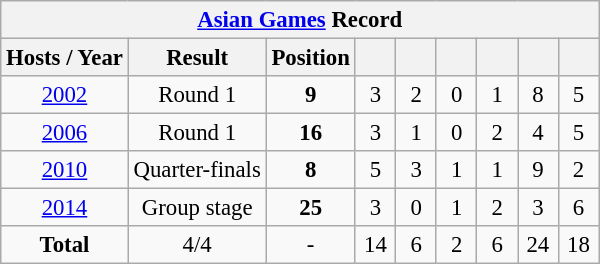<table class="wikitable" style="text-align: center;font-size:95%;">
<tr>
<th colspan=9><a href='#'>Asian Games</a> Record</th>
</tr>
<tr>
<th>Hosts / Year</th>
<th>Result</th>
<th>Position</th>
<th width=20></th>
<th width=20></th>
<th width=20></th>
<th width=20></th>
<th width=20></th>
<th width=20></th>
</tr>
<tr>
<td> <a href='#'>2002</a></td>
<td>Round 1</td>
<td><strong>9</strong></td>
<td>3</td>
<td>2</td>
<td>0</td>
<td>1</td>
<td>8</td>
<td>5</td>
</tr>
<tr>
<td> <a href='#'>2006</a></td>
<td>Round 1</td>
<td><strong>16</strong></td>
<td>3</td>
<td>1</td>
<td>0</td>
<td>2</td>
<td>4</td>
<td>5</td>
</tr>
<tr>
<td> <a href='#'>2010</a></td>
<td>Quarter-finals</td>
<td><strong>8</strong></td>
<td>5</td>
<td>3</td>
<td>1</td>
<td>1</td>
<td>9</td>
<td>2</td>
</tr>
<tr>
<td> <a href='#'>2014</a></td>
<td>Group stage</td>
<td><strong>25</strong></td>
<td>3</td>
<td>0</td>
<td>1</td>
<td>2</td>
<td>3</td>
<td>6</td>
</tr>
<tr>
<td><strong>Total</strong></td>
<td>4/4</td>
<td>-</td>
<td>14</td>
<td>6</td>
<td>2</td>
<td>6</td>
<td>24</td>
<td>18</td>
</tr>
</table>
